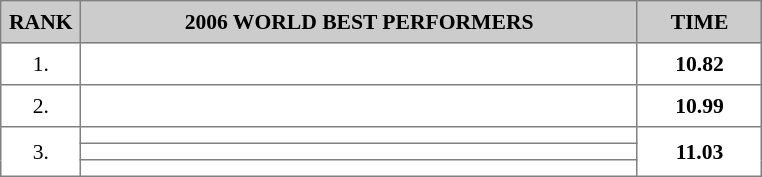<table border="1" cellspacing="2" cellpadding="5" style="border-collapse: collapse; font-size: 90%;">
<tr style="background:#ccc;">
<th>RANK</th>
<th style="text-align:center; width:25em;">2006 WORLD BEST PERFORMERS</th>
<th style="text-align:center; width:5em;">TIME</th>
</tr>
<tr>
<td style="text-align:center;">1.</td>
<td></td>
<td style="text-align:center;"><strong>10.82</strong></td>
</tr>
<tr>
<td style="text-align:center;">2.</td>
<td></td>
<td style="text-align:center;"><strong>10.99</strong></td>
</tr>
<tr>
<td rowspan="3" style="text-align:center;">3.</td>
<td></td>
<td rowspan="3" style="text-align:center;"><strong>11.03</strong></td>
</tr>
<tr>
<td></td>
</tr>
<tr>
<td></td>
</tr>
</table>
